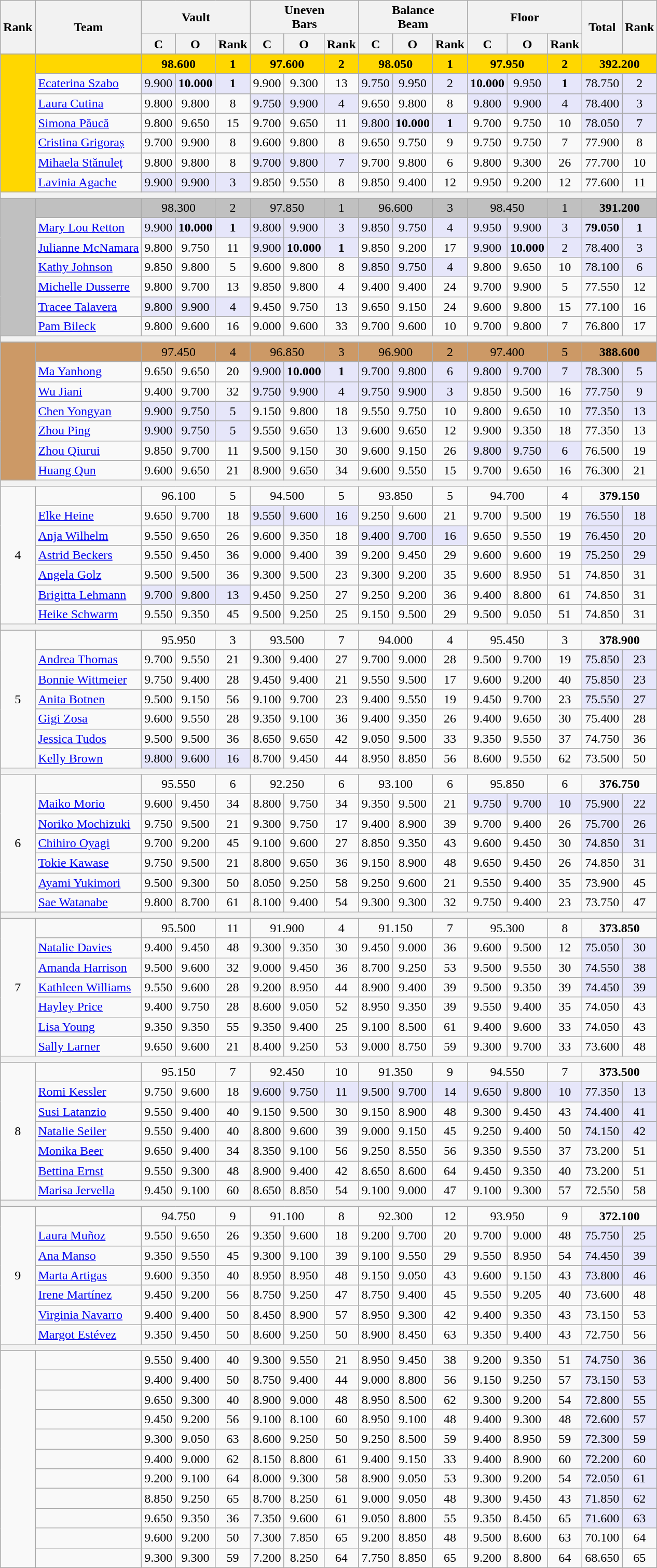<table class="wikitable" style="text-align:center">
<tr>
<th rowspan=2>Rank</th>
<th rowspan=2>Team</th>
<th colspan=3>Vault</th>
<th colspan=3>Uneven<br>Bars</th>
<th colspan=3>Balance<br>Beam</th>
<th colspan=3>Floor</th>
<th rowspan=2>Total</th>
<th rowspan=2>Rank</th>
</tr>
<tr>
<th>C</th>
<th>O</th>
<th>Rank</th>
<th>C</th>
<th>O</th>
<th>Rank</th>
<th>C</th>
<th>O</th>
<th>Rank</th>
<th>C</th>
<th>O</th>
<th>Rank</th>
</tr>
<tr>
</tr>
<tr bgcolor=gold>
<td rowspan=7></td>
<td align=left></td>
<td colspan=2><strong>98.600</strong></td>
<td><strong>1</strong></td>
<td colspan=2><strong>97.600</strong></td>
<td><strong>2</strong></td>
<td colspan=2><strong>98.050</strong></td>
<td><strong>1</strong></td>
<td colspan=2><strong>97.950</strong></td>
<td><strong>2</strong></td>
<td colspan=2><strong>392.200</strong></td>
</tr>
<tr>
<td align=left><a href='#'>Ecaterina Szabo</a></td>
<td bgcolor="lavender">9.900</td>
<td bgcolor="lavender"><strong>10.000</strong></td>
<td bgcolor="lavender"><strong>1</strong></td>
<td>9.900</td>
<td>9.300</td>
<td>13</td>
<td bgcolor="lavender">9.750</td>
<td bgcolor="lavender">9.950</td>
<td bgcolor="lavender">2</td>
<td bgcolor="lavender"><strong>10.000</strong></td>
<td bgcolor="lavender">9.950</td>
<td bgcolor="lavender"><strong>1</strong></td>
<td bgcolor="lavender">78.750</td>
<td bgcolor="lavender">2</td>
</tr>
<tr>
<td align=left><a href='#'>Laura Cutina</a></td>
<td>9.800</td>
<td>9.800</td>
<td>8</td>
<td bgcolor="lavender">9.750</td>
<td bgcolor="lavender">9.900</td>
<td bgcolor="lavender">4</td>
<td>9.650</td>
<td>9.800</td>
<td>8</td>
<td bgcolor="lavender">9.800</td>
<td bgcolor="lavender">9.900</td>
<td bgcolor="lavender">4</td>
<td bgcolor="lavender">78.400</td>
<td bgcolor="lavender">3</td>
</tr>
<tr>
<td align=left><a href='#'>Simona Păucă</a></td>
<td>9.800</td>
<td>9.650</td>
<td>15</td>
<td>9.700</td>
<td>9.650</td>
<td>11</td>
<td bgcolor="lavender">9.800</td>
<td bgcolor="lavender"><strong>10.000</strong></td>
<td bgcolor="lavender"><strong>1</strong></td>
<td>9.700</td>
<td>9.750</td>
<td>10</td>
<td bgcolor="lavender">78.050</td>
<td bgcolor="lavender">7</td>
</tr>
<tr>
<td align=left><a href='#'>Cristina Grigoraș</a></td>
<td>9.700</td>
<td>9.900</td>
<td>8</td>
<td>9.600</td>
<td>9.800</td>
<td>8</td>
<td>9.650</td>
<td>9.750</td>
<td>9</td>
<td>9.750</td>
<td>9.750</td>
<td>7</td>
<td>77.900</td>
<td>8</td>
</tr>
<tr>
<td align=left><a href='#'>Mihaela Stănuleț</a></td>
<td>9.800</td>
<td>9.800</td>
<td>8</td>
<td bgcolor="lavender">9.700</td>
<td bgcolor="lavender">9.800</td>
<td bgcolor="lavender">7</td>
<td>9.700</td>
<td>9.800</td>
<td>6</td>
<td>9.800</td>
<td>9.300</td>
<td>26</td>
<td>77.700</td>
<td>10</td>
</tr>
<tr>
<td align=left><a href='#'>Lavinia Agache</a></td>
<td bgcolor="lavender">9.900</td>
<td bgcolor="lavender">9.900</td>
<td bgcolor="lavender">3</td>
<td>9.850</td>
<td>9.550</td>
<td>8</td>
<td>9.850</td>
<td>9.400</td>
<td>12</td>
<td>9.950</td>
<td>9.200</td>
<td>12</td>
<td>77.600</td>
<td>11</td>
</tr>
<tr>
<th colspan=16></th>
</tr>
<tr>
</tr>
<tr bgcolor=silver>
<td rowspan=7></td>
<td align=left></td>
<td colspan=2>98.300</td>
<td>2</td>
<td colspan=2>97.850</td>
<td>1</td>
<td colspan=2>96.600</td>
<td>3</td>
<td colspan=2>98.450</td>
<td>1</td>
<td colspan=2><strong>391.200</strong></td>
</tr>
<tr>
<td align=left><a href='#'>Mary Lou Retton</a></td>
<td bgcolor="lavender">9.900</td>
<td bgcolor="lavender"><strong>10.000</strong></td>
<td bgcolor="lavender"><strong>1</strong></td>
<td bgcolor="lavender">9.800</td>
<td bgcolor="lavender">9.900</td>
<td bgcolor="lavender">3</td>
<td bgcolor="lavender">9.850</td>
<td bgcolor="lavender">9.750</td>
<td bgcolor="lavender">4</td>
<td bgcolor="lavender">9.950</td>
<td bgcolor="lavender">9.900</td>
<td bgcolor="lavender">3</td>
<td bgcolor="lavender"><strong>79.050</strong></td>
<td bgcolor="lavender"><strong>1</strong></td>
</tr>
<tr>
<td align=left><a href='#'>Julianne McNamara</a></td>
<td>9.800</td>
<td>9.750</td>
<td>11</td>
<td bgcolor="lavender">9.900</td>
<td bgcolor="lavender"><strong>10.000</strong></td>
<td bgcolor="lavender"><strong>1</strong></td>
<td>9.850</td>
<td>9.200</td>
<td>17</td>
<td bgcolor="lavender">9.900</td>
<td bgcolor="lavender"><strong>10.000</strong></td>
<td bgcolor="lavender">2</td>
<td bgcolor="lavender">78.400</td>
<td bgcolor="lavender">3</td>
</tr>
<tr>
<td align=left><a href='#'>Kathy Johnson</a></td>
<td>9.850</td>
<td>9.800</td>
<td>5</td>
<td>9.600</td>
<td>9.800</td>
<td>8</td>
<td bgcolor="lavender">9.850</td>
<td bgcolor="lavender">9.750</td>
<td bgcolor="lavender">4</td>
<td>9.800</td>
<td>9.650</td>
<td>10</td>
<td bgcolor="lavender">78.100</td>
<td bgcolor="lavender">6</td>
</tr>
<tr>
<td align=left><a href='#'>Michelle Dusserre</a></td>
<td>9.800</td>
<td>9.700</td>
<td>13</td>
<td>9.850</td>
<td>9.800</td>
<td>4</td>
<td>9.400</td>
<td>9.400</td>
<td>24</td>
<td>9.700</td>
<td>9.900</td>
<td>5</td>
<td>77.550</td>
<td>12</td>
</tr>
<tr>
<td align=left><a href='#'>Tracee Talavera</a></td>
<td bgcolor="lavender">9.800</td>
<td bgcolor="lavender">9.900</td>
<td bgcolor="lavender">4</td>
<td>9.450</td>
<td>9.750</td>
<td>13</td>
<td>9.650</td>
<td>9.150</td>
<td>24</td>
<td>9.600</td>
<td>9.800</td>
<td>15</td>
<td>77.100</td>
<td>16</td>
</tr>
<tr>
<td align=left><a href='#'>Pam Bileck</a></td>
<td>9.800</td>
<td>9.600</td>
<td>16</td>
<td>9.000</td>
<td>9.600</td>
<td>33</td>
<td>9.700</td>
<td>9.600</td>
<td>10</td>
<td>9.700</td>
<td>9.800</td>
<td>7</td>
<td>76.800</td>
<td>17</td>
</tr>
<tr>
<th colspan=16></th>
</tr>
<tr>
</tr>
<tr bgcolor=#CC9966>
<td rowspan=7></td>
<td align=left></td>
<td colspan=2>97.450</td>
<td>4</td>
<td colspan=2>96.850</td>
<td>3</td>
<td colspan=2>96.900</td>
<td>2</td>
<td colspan=2>97.400</td>
<td>5</td>
<td colspan=2><strong>388.600</strong></td>
</tr>
<tr>
<td align=left><a href='#'>Ma Yanhong</a></td>
<td>9.650</td>
<td>9.650</td>
<td>20</td>
<td bgcolor="lavender">9.900</td>
<td bgcolor="lavender"><strong>10.000</strong></td>
<td bgcolor="lavender"><strong>1</strong></td>
<td bgcolor="lavender">9.700</td>
<td bgcolor="lavender">9.800</td>
<td bgcolor="lavender">6</td>
<td bgcolor="lavender">9.800</td>
<td bgcolor="lavender">9.700</td>
<td bgcolor="lavender">7</td>
<td bgcolor="lavender">78.300</td>
<td bgcolor="lavender">5</td>
</tr>
<tr>
<td align=left><a href='#'>Wu Jiani</a></td>
<td>9.400</td>
<td>9.700</td>
<td>32</td>
<td bgcolor="lavender">9.750</td>
<td bgcolor="lavender">9.900</td>
<td bgcolor="lavender">4</td>
<td bgcolor="lavender">9.750</td>
<td bgcolor="lavender">9.900</td>
<td bgcolor="lavender">3</td>
<td>9.850</td>
<td>9.500</td>
<td>16</td>
<td bgcolor="lavender">77.750</td>
<td bgcolor="lavender">9</td>
</tr>
<tr>
<td align=left><a href='#'>Chen Yongyan</a></td>
<td bgcolor="lavender">9.900</td>
<td bgcolor="lavender">9.750</td>
<td bgcolor="lavender">5</td>
<td>9.150</td>
<td>9.800</td>
<td>18</td>
<td>9.550</td>
<td>9.750</td>
<td>10</td>
<td>9.800</td>
<td>9.650</td>
<td>10</td>
<td bgcolor="lavender">77.350</td>
<td bgcolor="lavender">13</td>
</tr>
<tr>
<td align=left><a href='#'>Zhou Ping</a></td>
<td bgcolor="lavender">9.900</td>
<td bgcolor="lavender">9.750</td>
<td bgcolor="lavender">5</td>
<td>9.550</td>
<td>9.650</td>
<td>13</td>
<td>9.600</td>
<td>9.650</td>
<td>12</td>
<td>9.900</td>
<td>9.350</td>
<td>18</td>
<td>77.350</td>
<td>13</td>
</tr>
<tr>
<td align=left><a href='#'>Zhou Qiurui</a></td>
<td>9.850</td>
<td>9.700</td>
<td>11</td>
<td>9.500</td>
<td>9.150</td>
<td>30</td>
<td>9.600</td>
<td>9.150</td>
<td>26</td>
<td bgcolor="lavender">9.800</td>
<td bgcolor="lavender">9.750</td>
<td bgcolor="lavender">6</td>
<td>76.500</td>
<td>19</td>
</tr>
<tr>
<td align=left><a href='#'>Huang Qun</a></td>
<td>9.600</td>
<td>9.650</td>
<td>21</td>
<td>8.900</td>
<td>9.650</td>
<td>34</td>
<td>9.600</td>
<td>9.550</td>
<td>15</td>
<td>9.700</td>
<td>9.650</td>
<td>16</td>
<td>76.300</td>
<td>21</td>
</tr>
<tr>
<th colspan=16></th>
</tr>
<tr>
<td rowspan=7>4</td>
<td align=left></td>
<td colspan=2>96.100</td>
<td>5</td>
<td colspan=2>94.500</td>
<td>5</td>
<td colspan=2>93.850</td>
<td>5</td>
<td colspan=2>94.700</td>
<td>4</td>
<td colspan=2><strong>379.150</strong></td>
</tr>
<tr>
<td align=left><a href='#'>Elke Heine</a></td>
<td>9.650</td>
<td>9.700</td>
<td>18</td>
<td bgcolor="lavender">9.550</td>
<td bgcolor="lavender">9.600</td>
<td bgcolor="lavender">16</td>
<td>9.250</td>
<td>9.600</td>
<td>21</td>
<td>9.700</td>
<td>9.500</td>
<td>19</td>
<td bgcolor="lavender">76.550</td>
<td bgcolor="lavender">18</td>
</tr>
<tr>
<td align=left><a href='#'>Anja Wilhelm</a></td>
<td>9.550</td>
<td>9.650</td>
<td>26</td>
<td>9.600</td>
<td>9.350</td>
<td>18</td>
<td bgcolor="lavender">9.400</td>
<td bgcolor="lavender">9.700</td>
<td bgcolor="lavender">16</td>
<td>9.650</td>
<td>9.550</td>
<td>19</td>
<td bgcolor="lavender">76.450</td>
<td bgcolor="lavender">20</td>
</tr>
<tr>
<td align=left><a href='#'>Astrid Beckers</a></td>
<td>9.550</td>
<td>9.450</td>
<td>36</td>
<td>9.000</td>
<td>9.400</td>
<td>39</td>
<td>9.200</td>
<td>9.450</td>
<td>29</td>
<td>9.600</td>
<td>9.600</td>
<td>19</td>
<td bgcolor="lavender">75.250</td>
<td bgcolor="lavender">29</td>
</tr>
<tr>
<td align=left><a href='#'>Angela Golz</a></td>
<td>9.500</td>
<td>9.500</td>
<td>36</td>
<td>9.300</td>
<td>9.500</td>
<td>23</td>
<td>9.300</td>
<td>9.200</td>
<td>35</td>
<td>9.600</td>
<td>8.950</td>
<td>51</td>
<td>74.850</td>
<td>31</td>
</tr>
<tr>
<td align=left><a href='#'>Brigitta Lehmann</a></td>
<td bgcolor="lavender">9.700</td>
<td bgcolor="lavender">9.800</td>
<td bgcolor="lavender">13</td>
<td>9.450</td>
<td>9.250</td>
<td>27</td>
<td>9.250</td>
<td>9.200</td>
<td>36</td>
<td>9.400</td>
<td>8.800</td>
<td>61</td>
<td>74.850</td>
<td>31</td>
</tr>
<tr>
<td align=left><a href='#'>Heike Schwarm</a></td>
<td>9.550</td>
<td>9.350</td>
<td>45</td>
<td>9.500</td>
<td>9.250</td>
<td>25</td>
<td>9.150</td>
<td>9.500</td>
<td>29</td>
<td>9.500</td>
<td>9.050</td>
<td>51</td>
<td>74.850</td>
<td>31</td>
</tr>
<tr>
<th colspan=16></th>
</tr>
<tr>
<td rowspan=7>5</td>
<td align=left></td>
<td colspan=2>95.950</td>
<td>3</td>
<td colspan=2>93.500</td>
<td>7</td>
<td colspan=2>94.000</td>
<td>4</td>
<td colspan=2>95.450</td>
<td>3</td>
<td colspan=2><strong>378.900</strong></td>
</tr>
<tr>
<td align=left><a href='#'>Andrea Thomas</a></td>
<td>9.700</td>
<td>9.550</td>
<td>21</td>
<td>9.300</td>
<td>9.400</td>
<td>27</td>
<td>9.700</td>
<td>9.000</td>
<td>28</td>
<td>9.500</td>
<td>9.700</td>
<td>19</td>
<td bgcolor="lavender">75.850</td>
<td bgcolor="lavender">23</td>
</tr>
<tr>
<td align=left><a href='#'>Bonnie Wittmeier</a></td>
<td>9.750</td>
<td>9.400</td>
<td>28</td>
<td>9.450</td>
<td>9.400</td>
<td>21</td>
<td>9.550</td>
<td>9.500</td>
<td>17</td>
<td>9.600</td>
<td>9.200</td>
<td>40</td>
<td bgcolor="lavender">75.850</td>
<td bgcolor="lavender">23</td>
</tr>
<tr>
<td align=left><a href='#'>Anita Botnen</a></td>
<td>9.500</td>
<td>9.150</td>
<td>56</td>
<td>9.100</td>
<td>9.700</td>
<td>23</td>
<td>9.400</td>
<td>9.550</td>
<td>19</td>
<td>9.450</td>
<td>9.700</td>
<td>23</td>
<td bgcolor="lavender">75.550</td>
<td bgcolor="lavender">27</td>
</tr>
<tr>
<td align=left><a href='#'>Gigi Zosa</a></td>
<td>9.600</td>
<td>9.550</td>
<td>28</td>
<td>9.350</td>
<td>9.100</td>
<td>36</td>
<td>9.400</td>
<td>9.350</td>
<td>26</td>
<td>9.400</td>
<td>9.650</td>
<td>30</td>
<td>75.400</td>
<td>28</td>
</tr>
<tr>
<td align=left><a href='#'>Jessica Tudos</a></td>
<td>9.500</td>
<td>9.500</td>
<td>36</td>
<td>8.650</td>
<td>9.650</td>
<td>42</td>
<td>9.050</td>
<td>9.500</td>
<td>33</td>
<td>9.350</td>
<td>9.550</td>
<td>37</td>
<td>74.750</td>
<td>36</td>
</tr>
<tr>
<td align=left><a href='#'>Kelly Brown</a></td>
<td bgcolor="lavender">9.800</td>
<td bgcolor="lavender">9.600</td>
<td bgcolor="lavender">16</td>
<td>8.700</td>
<td>9.450</td>
<td>44</td>
<td>8.950</td>
<td>8.850</td>
<td>56</td>
<td>8.600</td>
<td>9.550</td>
<td>62</td>
<td>73.500</td>
<td>50</td>
</tr>
<tr>
<th colspan=16></th>
</tr>
<tr>
<td rowspan=7>6</td>
<td align=left></td>
<td colspan=2>95.550</td>
<td>6</td>
<td colspan=2>92.250</td>
<td>6</td>
<td colspan=2>93.100</td>
<td>6</td>
<td colspan=2>95.850</td>
<td>6</td>
<td colspan=2><strong>376.750</strong></td>
</tr>
<tr>
<td align=left><a href='#'>Maiko Morio</a></td>
<td>9.600</td>
<td>9.450</td>
<td>34</td>
<td>8.800</td>
<td>9.750</td>
<td>34</td>
<td>9.350</td>
<td>9.500</td>
<td>21</td>
<td bgcolor="lavender">9.750</td>
<td bgcolor="lavender">9.700</td>
<td bgcolor="lavender">10</td>
<td bgcolor="lavender">75.900</td>
<td bgcolor="lavender">22</td>
</tr>
<tr>
<td align=left><a href='#'>Noriko Mochizuki</a></td>
<td>9.750</td>
<td>9.500</td>
<td>21</td>
<td>9.300</td>
<td>9.750</td>
<td>17</td>
<td>9.400</td>
<td>8.900</td>
<td>39</td>
<td>9.700</td>
<td>9.400</td>
<td>26</td>
<td bgcolor="lavender">75.700</td>
<td bgcolor="lavender">26</td>
</tr>
<tr>
<td align=left><a href='#'>Chihiro Oyagi</a></td>
<td>9.700</td>
<td>9.200</td>
<td>45</td>
<td>9.100</td>
<td>9.600</td>
<td>27</td>
<td>8.850</td>
<td>9.350</td>
<td>43</td>
<td>9.600</td>
<td>9.450</td>
<td>30</td>
<td bgcolor="lavender">74.850</td>
<td bgcolor="lavender">31</td>
</tr>
<tr>
<td align=left><a href='#'>Tokie Kawase</a></td>
<td>9.750</td>
<td>9.500</td>
<td>21</td>
<td>8.800</td>
<td>9.650</td>
<td>36</td>
<td>9.150</td>
<td>8.900</td>
<td>48</td>
<td>9.650</td>
<td>9.450</td>
<td>26</td>
<td>74.850</td>
<td>31</td>
</tr>
<tr>
<td align=left><a href='#'>Ayami Yukimori</a></td>
<td>9.500</td>
<td>9.300</td>
<td>50</td>
<td>8.050</td>
<td>9.250</td>
<td>58</td>
<td>9.250</td>
<td>9.600</td>
<td>21</td>
<td>9.550</td>
<td>9.400</td>
<td>35</td>
<td>73.900</td>
<td>45</td>
</tr>
<tr>
<td align=left><a href='#'>Sae Watanabe</a></td>
<td>9.800</td>
<td>8.700</td>
<td>61</td>
<td>8.100</td>
<td>9.400</td>
<td>54</td>
<td>9.300</td>
<td>9.300</td>
<td>32</td>
<td>9.750</td>
<td>9.400</td>
<td>23</td>
<td>73.750</td>
<td>47</td>
</tr>
<tr>
<th colspan=16></th>
</tr>
<tr>
<td rowspan=7>7</td>
<td align=left></td>
<td colspan=2>95.500</td>
<td>11</td>
<td colspan=2>91.900</td>
<td>4</td>
<td colspan=2>91.150</td>
<td>7</td>
<td colspan=2>95.300</td>
<td>8</td>
<td colspan=2><strong>373.850</strong></td>
</tr>
<tr>
<td align=left><a href='#'>Natalie Davies</a></td>
<td>9.400</td>
<td>9.450</td>
<td>48</td>
<td>9.300</td>
<td>9.350</td>
<td>30</td>
<td>9.450</td>
<td>9.000</td>
<td>36</td>
<td>9.600</td>
<td>9.500</td>
<td>12</td>
<td bgcolor="lavender">75.050</td>
<td bgcolor="lavender">30</td>
</tr>
<tr>
<td align=left><a href='#'>Amanda Harrison</a></td>
<td>9.500</td>
<td>9.600</td>
<td>32</td>
<td>9.000</td>
<td>9.450</td>
<td>36</td>
<td>8.700</td>
<td>9.250</td>
<td>53</td>
<td>9.500</td>
<td>9.550</td>
<td>30</td>
<td bgcolor="lavender">74.550</td>
<td bgcolor="lavender">38</td>
</tr>
<tr>
<td align=left><a href='#'>Kathleen Williams</a></td>
<td>9.550</td>
<td>9.600</td>
<td>28</td>
<td>9.200</td>
<td>8.950</td>
<td>44</td>
<td>8.900</td>
<td>9.400</td>
<td>39</td>
<td>9.500</td>
<td>9.350</td>
<td>39</td>
<td bgcolor="lavender">74.450</td>
<td bgcolor="lavender">39</td>
</tr>
<tr>
<td align=left><a href='#'>Hayley Price</a></td>
<td>9.400</td>
<td>9.750</td>
<td>28</td>
<td>8.600</td>
<td>9.050</td>
<td>52</td>
<td>8.950</td>
<td>9.350</td>
<td>39</td>
<td>9.550</td>
<td>9.400</td>
<td>35</td>
<td>74.050</td>
<td>43</td>
</tr>
<tr>
<td align=left><a href='#'>Lisa Young</a></td>
<td>9.350</td>
<td>9.350</td>
<td>55</td>
<td>9.350</td>
<td>9.400</td>
<td>25</td>
<td>9.100</td>
<td>8.500</td>
<td>61</td>
<td>9.400</td>
<td>9.600</td>
<td>33</td>
<td>74.050</td>
<td>43</td>
</tr>
<tr>
<td align=left><a href='#'>Sally Larner</a></td>
<td>9.650</td>
<td>9.600</td>
<td>21</td>
<td>8.400</td>
<td>9.250</td>
<td>53</td>
<td>9.000</td>
<td>8.750</td>
<td>59</td>
<td>9.300</td>
<td>9.700</td>
<td>33</td>
<td>73.600</td>
<td>48</td>
</tr>
<tr>
<th colspan=16></th>
</tr>
<tr>
<td rowspan=7>8</td>
<td align=left></td>
<td colspan=2>95.150</td>
<td>7</td>
<td colspan=2>92.450</td>
<td>10</td>
<td colspan=2>91.350</td>
<td>9</td>
<td colspan=2>94.550</td>
<td>7</td>
<td colspan=2><strong>373.500</strong></td>
</tr>
<tr>
<td align=left><a href='#'>Romi Kessler</a></td>
<td>9.750</td>
<td>9.600</td>
<td>18</td>
<td bgcolor="lavender">9.600</td>
<td bgcolor="lavender">9.750</td>
<td bgcolor="lavender">11</td>
<td bgcolor="lavender">9.500</td>
<td bgcolor="lavender">9.700</td>
<td bgcolor="lavender">14</td>
<td bgcolor="lavender">9.650</td>
<td bgcolor="lavender">9.800</td>
<td bgcolor="lavender">10</td>
<td bgcolor="lavender">77.350</td>
<td bgcolor="lavender">13</td>
</tr>
<tr>
<td align=left><a href='#'>Susi Latanzio</a></td>
<td>9.550</td>
<td>9.400</td>
<td>40</td>
<td>9.150</td>
<td>9.500</td>
<td>30</td>
<td>9.150</td>
<td>8.900</td>
<td>48</td>
<td>9.300</td>
<td>9.450</td>
<td>43</td>
<td bgcolor="lavender">74.400</td>
<td bgcolor="lavender">41</td>
</tr>
<tr>
<td align=left><a href='#'>Natalie Seiler</a></td>
<td>9.550</td>
<td>9.400</td>
<td>40</td>
<td>8.800</td>
<td>9.600</td>
<td>39</td>
<td>9.000</td>
<td>9.150</td>
<td>45</td>
<td>9.250</td>
<td>9.400</td>
<td>50</td>
<td bgcolor="lavender">74.150</td>
<td bgcolor="lavender">42</td>
</tr>
<tr>
<td align=left><a href='#'>Monika Beer</a></td>
<td>9.650</td>
<td>9.400</td>
<td>34</td>
<td>8.350</td>
<td>9.100</td>
<td>56</td>
<td>9.250</td>
<td>8.550</td>
<td>56</td>
<td>9.350</td>
<td>9.550</td>
<td>37</td>
<td>73.200</td>
<td>51</td>
</tr>
<tr>
<td align=left><a href='#'>Bettina Ernst</a></td>
<td>9.550</td>
<td>9.300</td>
<td>48</td>
<td>8.900</td>
<td>9.400</td>
<td>42</td>
<td>8.650</td>
<td>8.600</td>
<td>64</td>
<td>9.450</td>
<td>9.350</td>
<td>40</td>
<td>73.200</td>
<td>51</td>
</tr>
<tr>
<td align=left><a href='#'>Marisa Jervella</a></td>
<td>9.450</td>
<td>9.100</td>
<td>60</td>
<td>8.650</td>
<td>8.850</td>
<td>54</td>
<td>9.100</td>
<td>9.000</td>
<td>47</td>
<td>9.100</td>
<td>9.300</td>
<td>57</td>
<td>72.550</td>
<td>58</td>
</tr>
<tr>
<th colspan=16></th>
</tr>
<tr>
<td rowspan=7>9</td>
<td align=left></td>
<td colspan=2>94.750</td>
<td>9</td>
<td colspan=2>91.100</td>
<td>8</td>
<td colspan=2>92.300</td>
<td>12</td>
<td colspan=2>93.950</td>
<td>9</td>
<td colspan=2><strong>372.100</strong></td>
</tr>
<tr>
<td align=left><a href='#'>Laura Muñoz</a></td>
<td>9.550</td>
<td>9.650</td>
<td>26</td>
<td>9.350</td>
<td>9.600</td>
<td>18</td>
<td>9.200</td>
<td>9.700</td>
<td>20</td>
<td>9.700</td>
<td>9.000</td>
<td>48</td>
<td bgcolor="lavender">75.750</td>
<td bgcolor="lavender">25</td>
</tr>
<tr>
<td align=left><a href='#'>Ana Manso</a></td>
<td>9.350</td>
<td>9.550</td>
<td>45</td>
<td>9.300</td>
<td>9.100</td>
<td>39</td>
<td>9.100</td>
<td>9.550</td>
<td>29</td>
<td>9.550</td>
<td>8.950</td>
<td>54</td>
<td bgcolor="lavender">74.450</td>
<td bgcolor="lavender">39</td>
</tr>
<tr>
<td align=left><a href='#'>Marta Artigas</a></td>
<td>9.600</td>
<td>9.350</td>
<td>40</td>
<td>8.950</td>
<td>8.950</td>
<td>48</td>
<td>9.150</td>
<td>9.050</td>
<td>43</td>
<td>9.600</td>
<td>9.150</td>
<td>43</td>
<td bgcolor="lavender">73.800</td>
<td bgcolor="lavender">46</td>
</tr>
<tr>
<td align=left><a href='#'>Irene Martínez</a></td>
<td>9.450</td>
<td>9.200</td>
<td>56</td>
<td>8.750</td>
<td>9.250</td>
<td>47</td>
<td>8.750</td>
<td>9.400</td>
<td>45</td>
<td>9.550</td>
<td>9.205</td>
<td>40</td>
<td>73.600</td>
<td>48</td>
</tr>
<tr>
<td align=left><a href='#'>Virginia Navarro</a></td>
<td>9.400</td>
<td>9.400</td>
<td>50</td>
<td>8.450</td>
<td>8.900</td>
<td>57</td>
<td>8.950</td>
<td>9.300</td>
<td>42</td>
<td>9.400</td>
<td>9.350</td>
<td>43</td>
<td>73.150</td>
<td>53</td>
</tr>
<tr>
<td align=left><a href='#'>Margot Estévez</a></td>
<td>9.350</td>
<td>9.450</td>
<td>50</td>
<td>8.600</td>
<td>9.250</td>
<td>50</td>
<td>8.900</td>
<td>8.450</td>
<td>63</td>
<td>9.350</td>
<td>9.400</td>
<td>43</td>
<td>72.750</td>
<td>56</td>
</tr>
<tr>
<th colspan=16></th>
</tr>
<tr>
<td rowspan=21></td>
<td align=left></td>
<td>9.550</td>
<td>9.400</td>
<td>40</td>
<td>9.300</td>
<td>9.550</td>
<td>21</td>
<td>8.950</td>
<td>9.450</td>
<td>38</td>
<td>9.200</td>
<td>9.350</td>
<td>51</td>
<td bgcolor="lavender">74.750</td>
<td bgcolor="lavender">36</td>
</tr>
<tr>
<td align=left></td>
<td>9.400</td>
<td>9.400</td>
<td>50</td>
<td>8.750</td>
<td>9.400</td>
<td>44</td>
<td>9.000</td>
<td>8.800</td>
<td>56</td>
<td>9.150</td>
<td>9.250</td>
<td>57</td>
<td bgcolor="lavender">73.150</td>
<td bgcolor="lavender">53</td>
</tr>
<tr>
<td align=left></td>
<td>9.650</td>
<td>9.300</td>
<td>40</td>
<td>8.900</td>
<td>9.000</td>
<td>48</td>
<td>8.950</td>
<td>8.500</td>
<td>62</td>
<td>9.300</td>
<td>9.200</td>
<td>54</td>
<td bgcolor="lavender">72.800</td>
<td bgcolor="lavender">55</td>
</tr>
<tr>
<td align=left></td>
<td>9.450</td>
<td>9.200</td>
<td>56</td>
<td>9.100</td>
<td>8.100</td>
<td>60</td>
<td>8.950</td>
<td>9.100</td>
<td>48</td>
<td>9.400</td>
<td>9.300</td>
<td>48</td>
<td bgcolor="lavender">72.600</td>
<td bgcolor="lavender">57</td>
</tr>
<tr>
<td align=left></td>
<td>9.300</td>
<td>9.050</td>
<td>63</td>
<td>8.600</td>
<td>9.250</td>
<td>50</td>
<td>9.250</td>
<td>8.500</td>
<td>59</td>
<td>9.400</td>
<td>8.950</td>
<td>59</td>
<td bgcolor="lavender">72.300</td>
<td bgcolor="lavender">59</td>
</tr>
<tr>
<td align=left></td>
<td>9.400</td>
<td>9.000</td>
<td>62</td>
<td>8.150</td>
<td>8.800</td>
<td>61</td>
<td>9.400</td>
<td>9.150</td>
<td>33</td>
<td>9.400</td>
<td>8.900</td>
<td>60</td>
<td bgcolor="lavender">72.200</td>
<td bgcolor="lavender">60</td>
</tr>
<tr>
<td align=left></td>
<td>9.200</td>
<td>9.100</td>
<td>64</td>
<td>8.000</td>
<td>9.300</td>
<td>58</td>
<td>8.900</td>
<td>9.050</td>
<td>53</td>
<td>9.300</td>
<td>9.200</td>
<td>54</td>
<td bgcolor="lavender">72.050</td>
<td bgcolor="lavender">61</td>
</tr>
<tr>
<td align=left></td>
<td>8.850</td>
<td>9.250</td>
<td>65</td>
<td>8.700</td>
<td>8.250</td>
<td>61</td>
<td>9.000</td>
<td>9.050</td>
<td>48</td>
<td>9.300</td>
<td>9.450</td>
<td>43</td>
<td bgcolor="lavender">71.850</td>
<td bgcolor="lavender">62</td>
</tr>
<tr>
<td align=left></td>
<td>9.650</td>
<td>9.350</td>
<td>36</td>
<td>7.350</td>
<td>9.600</td>
<td>61</td>
<td>9.050</td>
<td>8.800</td>
<td>55</td>
<td>9.350</td>
<td>8.450</td>
<td>65</td>
<td bgcolor="lavender">71.600</td>
<td bgcolor="lavender">63</td>
</tr>
<tr>
<td align=left></td>
<td>9.600</td>
<td>9.200</td>
<td>50</td>
<td>7.300</td>
<td>7.850</td>
<td>65</td>
<td>9.200</td>
<td>8.850</td>
<td>48</td>
<td>9.500</td>
<td>8.600</td>
<td>63</td>
<td>70.100</td>
<td>64</td>
</tr>
<tr>
<td align=left></td>
<td>9.300</td>
<td>9.300</td>
<td>59</td>
<td>7.200</td>
<td>8.250</td>
<td>64</td>
<td>7.750</td>
<td>8.850</td>
<td>65</td>
<td>9.200</td>
<td>8.800</td>
<td>64</td>
<td>68.650</td>
<td>65</td>
</tr>
</table>
